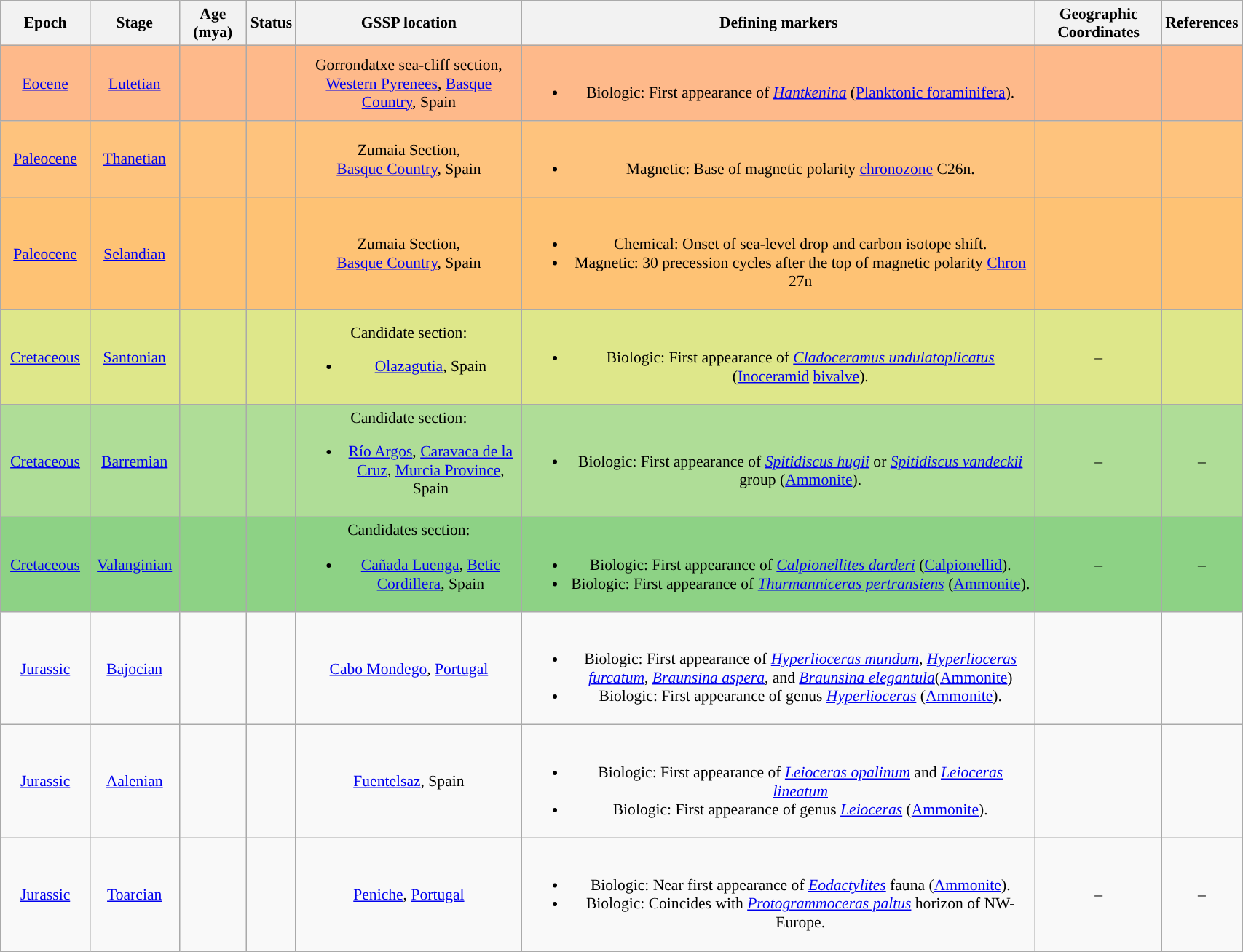<table class="wikitable"  style="font-size:90%; width:90%; text-align:center;">
<tr>
<th style="width:75px;">Epoch</th>
<th style="width:75px;">Stage</th>
<th style="width:55px;">Age (mya)</th>
<th width="15px;">Status</th>
<th style="width:200px;">GSSP location</th>
<th width="">Defining markers</th>
<th width="">Geographic Coordinates</th>
<th width="">References</th>
</tr>
<tr style="background:rgb(254,185,138)">
<td><a href='#'>Eocene</a></td>
<td><a href='#'>Lutetian</a></td>
<td></td>
<td></td>
<td>Gorrondatxe sea-cliff section,<br><a href='#'>Western Pyrenees</a>, <a href='#'>Basque Country</a>, Spain</td>
<td><br><ul><li>Biologic: First appearance of <em><a href='#'>Hantkenina</a></em> (<a href='#'>Planktonic foraminifera</a>).</li></ul></td>
<td></td>
<td></td>
</tr>
<tr style="background:rgb(254,195,125)">
<td><a href='#'>Paleocene</a></td>
<td><a href='#'>Thanetian</a></td>
<td></td>
<td></td>
<td>Zumaia Section,<br><a href='#'>Basque Country</a>, Spain</td>
<td><br><ul><li>Magnetic: Base of magnetic polarity <a href='#'>chronozone</a> C26n.</li></ul></td>
<td></td>
<td></td>
</tr>
<tr style="background:rgb(254,194,116)">
<td><a href='#'>Paleocene</a></td>
<td><a href='#'>Selandian</a></td>
<td></td>
<td></td>
<td>Zumaia Section,<br><a href='#'>Basque Country</a>, Spain</td>
<td><br><ul><li>Chemical: Onset of sea-level drop and carbon isotope shift.</li><li>Magnetic: 30 precession cycles after the top of magnetic polarity <a href='#'>Chron</a> 27n</li></ul></td>
<td></td>
<td></td>
</tr>
<tr style="background:rgb(222,231,138)">
<td><a href='#'>Cretaceous</a></td>
<td><a href='#'>Santonian</a></td>
<td></td>
<td></td>
<td>Candidate section:<br><ul><li><a href='#'>Olazagutia</a>, Spain</li></ul></td>
<td><br><ul><li>Biologic: First appearance of <em><a href='#'>Cladoceramus undulatoplicatus</a></em> (<a href='#'>Inoceramid</a> <a href='#'>bivalve</a>).</li></ul></td>
<td>–</td>
<td></td>
</tr>
<tr style="background:rgb(175,221,151)">
<td><a href='#'>Cretaceous</a></td>
<td><a href='#'>Barremian</a></td>
<td></td>
<td></td>
<td>Candidate section:<br><ul><li><a href='#'>Río Argos</a>, <a href='#'>Caravaca de la Cruz</a>, <a href='#'>Murcia Province</a>, Spain</li></ul></td>
<td><br><ul><li>Biologic: First appearance of <em><a href='#'>Spitidiscus hugii</a></em> or <em><a href='#'>Spitidiscus vandeckii</a></em> group (<a href='#'>Ammonite</a>).</li></ul></td>
<td>–</td>
<td>–</td>
</tr>
<tr style="background:rgb(141,210,133)">
<td><a href='#'>Cretaceous</a></td>
<td><a href='#'>Valanginian</a></td>
<td></td>
<td></td>
<td>Candidates section:<br><ul><li><a href='#'>Cañada Luenga</a>, <a href='#'>Betic Cordillera</a>, Spain</li></ul></td>
<td><br><ul><li>Biologic: First appearance of <em><a href='#'>Calpionellites darderi</a></em> (<a href='#'>Calpionellid</a>).</li><li>Biologic: First appearance of <em><a href='#'>Thurmanniceras pertransiens</a></em> (<a href='#'>Ammonite</a>).</li></ul></td>
<td>–</td>
<td>–</td>
</tr>
<tr style="background:">
<td><a href='#'>Jurassic</a></td>
<td><a href='#'>Bajocian</a></td>
<td></td>
<td></td>
<td><a href='#'>Cabo Mondego</a>, <a href='#'>Portugal</a></td>
<td><br><ul><li>Biologic: First appearance of <em><a href='#'>Hyperlioceras mundum</a></em>, <em><a href='#'>Hyperlioceras furcatum</a></em>, <em><a href='#'>Braunsina aspera</a></em>, and <em><a href='#'>Braunsina elegantula</a></em>(<a href='#'>Ammonite</a>)</li><li>Biologic: First appearance of genus <em><a href='#'>Hyperlioceras</a></em> (<a href='#'>Ammonite</a>).</li></ul></td>
<td></td>
<td></td>
</tr>
<tr style="background:">
<td><a href='#'>Jurassic</a></td>
<td><a href='#'>Aalenian</a></td>
<td></td>
<td></td>
<td><a href='#'>Fuentelsaz</a>, Spain</td>
<td><br><ul><li>Biologic: First appearance of <em><a href='#'>Leioceras opalinum</a></em> and <em><a href='#'>Leioceras lineatum</a></em></li><li>Biologic: First appearance of genus <em><a href='#'>Leioceras</a></em> (<a href='#'>Ammonite</a>).</li></ul></td>
<td></td>
<td></td>
</tr>
<tr style="background:">
<td><a href='#'>Jurassic</a></td>
<td><a href='#'>Toarcian</a></td>
<td></td>
<td></td>
<td><a href='#'>Peniche</a>, <a href='#'>Portugal</a></td>
<td><br><ul><li>Biologic: Near first appearance of <em><a href='#'>Eodactylites</a></em> fauna (<a href='#'>Ammonite</a>).</li><li>Biologic: Coincides with <em><a href='#'>Protogrammoceras paltus</a></em> horizon of NW-Europe.</li></ul></td>
<td>–</td>
<td>–</td>
</tr>
</table>
